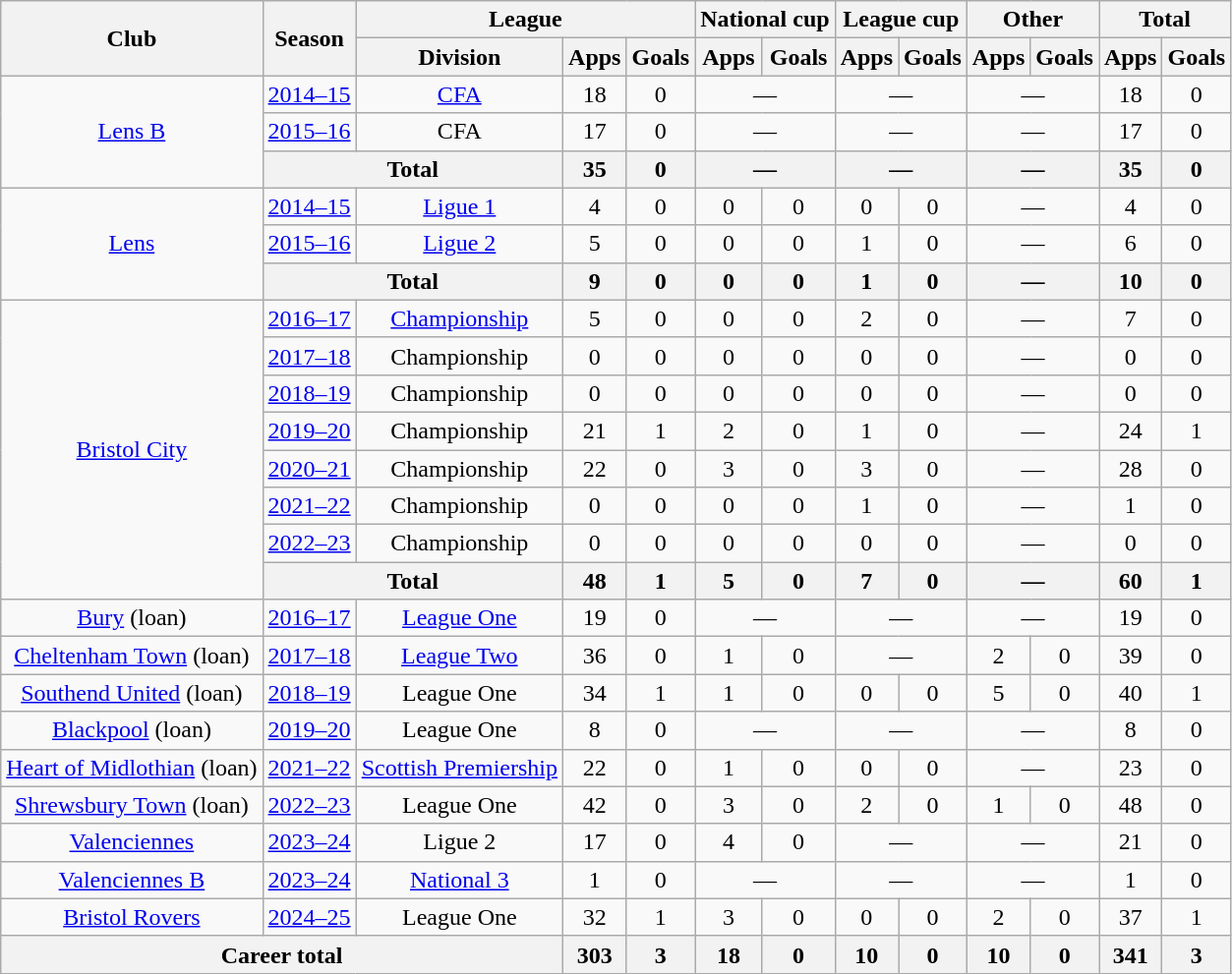<table class="wikitable" style="text-align:center">
<tr>
<th rowspan="2">Club</th>
<th rowspan="2">Season</th>
<th colspan="3">League</th>
<th colspan="2">National cup</th>
<th colspan="2">League cup</th>
<th colspan="2">Other</th>
<th colspan="2">Total</th>
</tr>
<tr>
<th>Division</th>
<th>Apps</th>
<th>Goals</th>
<th>Apps</th>
<th>Goals</th>
<th>Apps</th>
<th>Goals</th>
<th>Apps</th>
<th>Goals</th>
<th>Apps</th>
<th>Goals</th>
</tr>
<tr>
<td rowspan="3"><a href='#'>Lens B</a></td>
<td><a href='#'>2014–15</a></td>
<td><a href='#'>CFA</a></td>
<td>18</td>
<td>0</td>
<td colspan=2>—</td>
<td colspan=2>—</td>
<td colspan=2>—</td>
<td>18</td>
<td>0</td>
</tr>
<tr>
<td><a href='#'>2015–16</a></td>
<td>CFA</td>
<td>17</td>
<td>0</td>
<td colspan=2>—</td>
<td colspan=2>—</td>
<td colspan=2>—</td>
<td>17</td>
<td>0</td>
</tr>
<tr>
<th colspan="2">Total</th>
<th>35</th>
<th>0</th>
<th colspan=2>—</th>
<th colspan=2>—</th>
<th colspan=2>—</th>
<th>35</th>
<th>0</th>
</tr>
<tr>
<td rowspan="3"><a href='#'>Lens</a></td>
<td><a href='#'>2014–15</a></td>
<td><a href='#'>Ligue 1</a></td>
<td>4</td>
<td>0</td>
<td>0</td>
<td>0</td>
<td>0</td>
<td>0</td>
<td colspan=2>—</td>
<td>4</td>
<td>0</td>
</tr>
<tr>
<td><a href='#'>2015–16</a></td>
<td><a href='#'>Ligue 2</a></td>
<td>5</td>
<td>0</td>
<td>0</td>
<td>0</td>
<td>1</td>
<td>0</td>
<td colspan=2>—</td>
<td>6</td>
<td>0</td>
</tr>
<tr>
<th colspan="2">Total</th>
<th>9</th>
<th>0</th>
<th>0</th>
<th>0</th>
<th>1</th>
<th>0</th>
<th colspan=2>—</th>
<th>10</th>
<th>0</th>
</tr>
<tr>
<td rowspan="8"><a href='#'>Bristol City</a></td>
<td><a href='#'>2016–17</a></td>
<td><a href='#'>Championship</a></td>
<td>5</td>
<td>0</td>
<td>0</td>
<td>0</td>
<td>2</td>
<td>0</td>
<td colspan=2>—</td>
<td>7</td>
<td>0</td>
</tr>
<tr>
<td><a href='#'>2017–18</a></td>
<td>Championship</td>
<td>0</td>
<td>0</td>
<td>0</td>
<td>0</td>
<td>0</td>
<td>0</td>
<td colspan=2>—</td>
<td>0</td>
<td>0</td>
</tr>
<tr>
<td><a href='#'>2018–19</a></td>
<td>Championship</td>
<td>0</td>
<td>0</td>
<td>0</td>
<td>0</td>
<td>0</td>
<td>0</td>
<td colspan=2>—</td>
<td>0</td>
<td>0</td>
</tr>
<tr>
<td><a href='#'>2019–20</a></td>
<td>Championship</td>
<td>21</td>
<td>1</td>
<td>2</td>
<td>0</td>
<td>1</td>
<td>0</td>
<td colspan=2>—</td>
<td>24</td>
<td>1</td>
</tr>
<tr>
<td><a href='#'>2020–21</a></td>
<td>Championship</td>
<td>22</td>
<td>0</td>
<td>3</td>
<td>0</td>
<td>3</td>
<td>0</td>
<td colspan=2>—</td>
<td>28</td>
<td>0</td>
</tr>
<tr>
<td><a href='#'>2021–22</a></td>
<td>Championship</td>
<td>0</td>
<td>0</td>
<td>0</td>
<td>0</td>
<td>1</td>
<td>0</td>
<td colspan=2>—</td>
<td>1</td>
<td>0</td>
</tr>
<tr>
<td><a href='#'>2022–23</a></td>
<td>Championship</td>
<td>0</td>
<td>0</td>
<td>0</td>
<td>0</td>
<td>0</td>
<td>0</td>
<td colspan=2>—</td>
<td>0</td>
<td>0</td>
</tr>
<tr>
<th colspan="2">Total</th>
<th>48</th>
<th>1</th>
<th>5</th>
<th>0</th>
<th>7</th>
<th>0</th>
<th colspan=2>—</th>
<th>60</th>
<th>1</th>
</tr>
<tr>
<td><a href='#'>Bury</a> (loan)</td>
<td><a href='#'>2016–17</a></td>
<td><a href='#'>League One</a></td>
<td>19</td>
<td>0</td>
<td colspan=2>—</td>
<td colspan=2>—</td>
<td colspan=2>—</td>
<td>19</td>
<td>0</td>
</tr>
<tr>
<td><a href='#'>Cheltenham Town</a> (loan)</td>
<td><a href='#'>2017–18</a></td>
<td><a href='#'>League Two</a></td>
<td>36</td>
<td>0</td>
<td>1</td>
<td>0</td>
<td colspan=2>—</td>
<td>2</td>
<td>0</td>
<td>39</td>
<td>0</td>
</tr>
<tr>
<td><a href='#'>Southend United</a> (loan)</td>
<td><a href='#'>2018–19</a></td>
<td>League One</td>
<td>34</td>
<td>1</td>
<td>1</td>
<td>0</td>
<td>0</td>
<td>0</td>
<td>5</td>
<td>0</td>
<td>40</td>
<td>1</td>
</tr>
<tr>
<td><a href='#'>Blackpool</a> (loan)</td>
<td><a href='#'>2019–20</a></td>
<td>League One</td>
<td>8</td>
<td>0</td>
<td colspan=2>—</td>
<td colspan=2>—</td>
<td colspan=2>—</td>
<td>8</td>
<td>0</td>
</tr>
<tr>
<td><a href='#'>Heart of Midlothian</a> (loan)</td>
<td><a href='#'>2021–22</a></td>
<td><a href='#'>Scottish Premiership</a></td>
<td>22</td>
<td>0</td>
<td>1</td>
<td>0</td>
<td>0</td>
<td>0</td>
<td colspan=2>—</td>
<td>23</td>
<td>0</td>
</tr>
<tr>
<td><a href='#'>Shrewsbury Town</a> (loan)</td>
<td><a href='#'>2022–23</a></td>
<td>League One</td>
<td>42</td>
<td>0</td>
<td>3</td>
<td>0</td>
<td>2</td>
<td>0</td>
<td>1</td>
<td>0</td>
<td>48</td>
<td>0</td>
</tr>
<tr>
<td><a href='#'>Valenciennes</a></td>
<td><a href='#'>2023–24</a></td>
<td>Ligue 2</td>
<td>17</td>
<td>0</td>
<td>4</td>
<td>0</td>
<td colspan="2">—</td>
<td colspan="2">—</td>
<td>21</td>
<td>0</td>
</tr>
<tr>
<td><a href='#'>Valenciennes B</a></td>
<td><a href='#'>2023–24</a></td>
<td><a href='#'>National 3</a></td>
<td>1</td>
<td>0</td>
<td colspan="2">—</td>
<td colspan="2">—</td>
<td colspan="2">—</td>
<td>1</td>
<td>0</td>
</tr>
<tr>
<td><a href='#'>Bristol Rovers</a></td>
<td><a href='#'>2024–25</a></td>
<td>League One</td>
<td>32</td>
<td>1</td>
<td>3</td>
<td>0</td>
<td>0</td>
<td>0</td>
<td>2</td>
<td>0</td>
<td>37</td>
<td>1</td>
</tr>
<tr>
<th colspan="3">Career total</th>
<th>303</th>
<th>3</th>
<th>18</th>
<th>0</th>
<th>10</th>
<th>0</th>
<th>10</th>
<th>0</th>
<th>341</th>
<th>3</th>
</tr>
</table>
